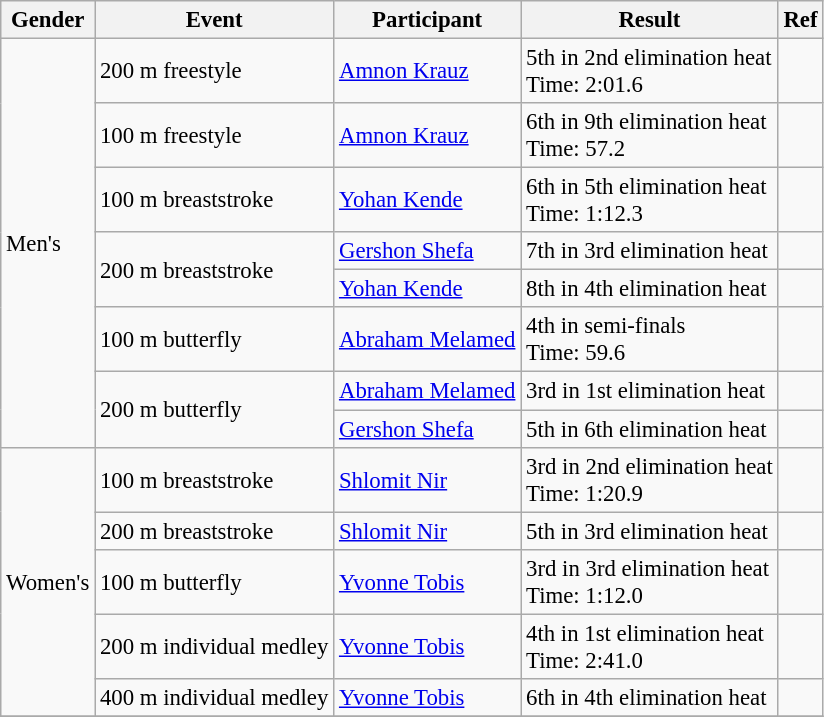<table class="wikitable" style="font-size: 95%;">
<tr>
<th>Gender</th>
<th>Event</th>
<th>Participant</th>
<th>Result</th>
<th>Ref</th>
</tr>
<tr>
<td rowspan="8">Men's</td>
<td>200 m freestyle</td>
<td><a href='#'>Amnon Krauz</a></td>
<td>5th in 2nd elimination heat<br>Time: 2:01.6</td>
<td></td>
</tr>
<tr>
<td>100 m freestyle</td>
<td><a href='#'>Amnon Krauz</a></td>
<td>6th in 9th elimination heat<br>Time: 57.2</td>
<td></td>
</tr>
<tr>
<td>100 m breaststroke</td>
<td><a href='#'>Yohan Kende</a></td>
<td>6th in 5th elimination heat<br>Time: 1:12.3</td>
<td></td>
</tr>
<tr>
<td rowspan="2">200 m breaststroke</td>
<td><a href='#'>Gershon Shefa</a></td>
<td>7th in 3rd elimination heat</td>
<td></td>
</tr>
<tr>
<td><a href='#'>Yohan Kende</a></td>
<td>8th in 4th elimination heat</td>
<td></td>
</tr>
<tr>
<td>100 m butterfly</td>
<td><a href='#'>Abraham Melamed</a></td>
<td>4th in semi-finals<br>Time: 59.6</td>
<td></td>
</tr>
<tr>
<td rowspan="2">200 m butterfly</td>
<td><a href='#'>Abraham Melamed</a></td>
<td>3rd in 1st elimination heat</td>
<td></td>
</tr>
<tr>
<td><a href='#'>Gershon Shefa</a></td>
<td>5th in 6th elimination heat</td>
<td></td>
</tr>
<tr>
<td rowspan="5">Women's</td>
<td>100 m breaststroke</td>
<td><a href='#'>Shlomit Nir</a></td>
<td>3rd in 2nd elimination heat<br>Time: 1:20.9</td>
<td></td>
</tr>
<tr>
<td>200 m breaststroke</td>
<td><a href='#'>Shlomit Nir</a></td>
<td>5th in 3rd elimination heat</td>
<td></td>
</tr>
<tr>
<td>100 m butterfly</td>
<td><a href='#'>Yvonne Tobis</a></td>
<td>3rd in 3rd elimination heat<br>Time: 1:12.0</td>
<td></td>
</tr>
<tr>
<td>200 m individual medley</td>
<td><a href='#'>Yvonne Tobis</a></td>
<td>4th in 1st elimination heat<br>Time: 2:41.0</td>
<td></td>
</tr>
<tr>
<td>400 m individual medley</td>
<td><a href='#'>Yvonne Tobis</a></td>
<td>6th in 4th elimination heat</td>
<td></td>
</tr>
<tr>
</tr>
</table>
